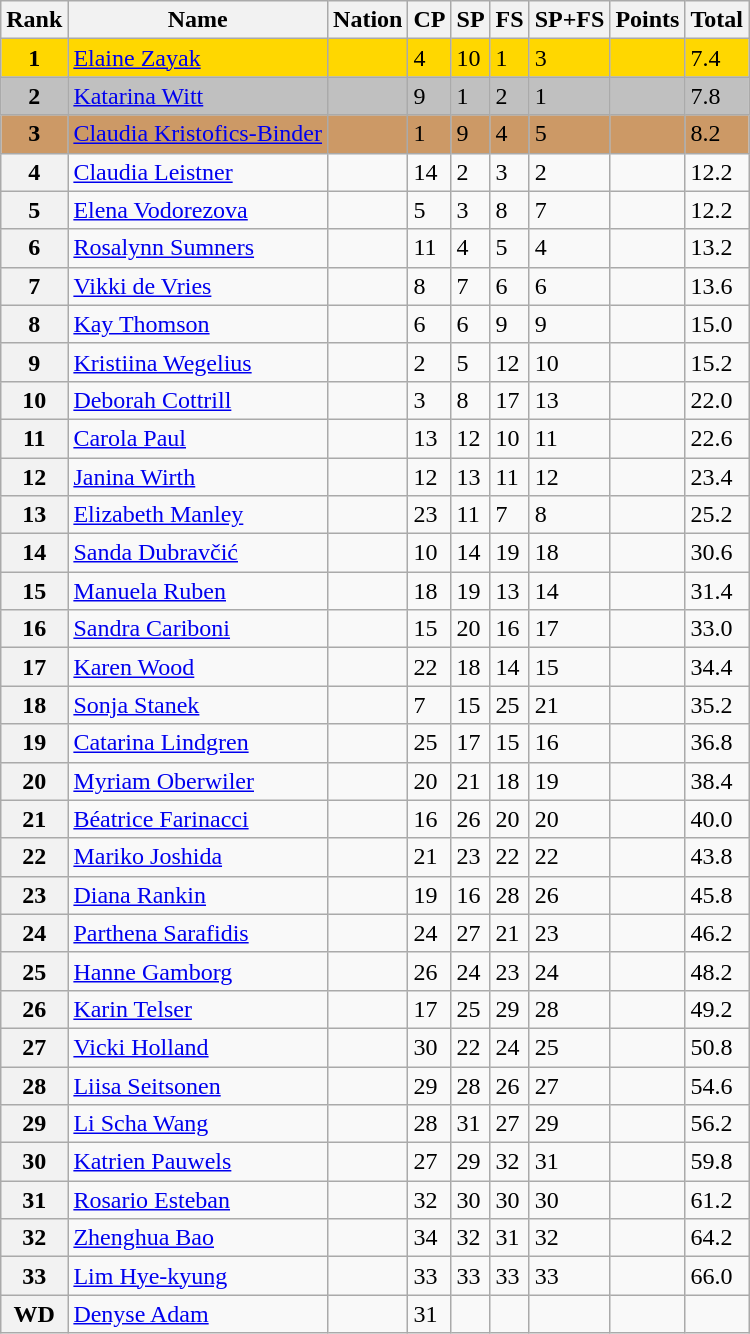<table class="wikitable">
<tr>
<th>Rank</th>
<th>Name</th>
<th>Nation</th>
<th>CP</th>
<th>SP</th>
<th>FS</th>
<th>SP+FS</th>
<th>Points</th>
<th>Total</th>
</tr>
<tr bgcolor=gold>
<td align=center><strong>1</strong></td>
<td><a href='#'>Elaine Zayak</a></td>
<td></td>
<td>4</td>
<td>10</td>
<td>1</td>
<td>3</td>
<td></td>
<td>7.4</td>
</tr>
<tr bgcolor=silver>
<td align=center><strong>2</strong></td>
<td><a href='#'>Katarina Witt</a></td>
<td></td>
<td>9</td>
<td>1</td>
<td>2</td>
<td>1</td>
<td></td>
<td>7.8</td>
</tr>
<tr bgcolor=cc9966>
<td align=center><strong>3</strong></td>
<td><a href='#'>Claudia Kristofics-Binder</a></td>
<td></td>
<td>1</td>
<td>9</td>
<td>4</td>
<td>5</td>
<td></td>
<td>8.2</td>
</tr>
<tr>
<th>4</th>
<td><a href='#'>Claudia Leistner</a></td>
<td></td>
<td>14</td>
<td>2</td>
<td>3</td>
<td>2</td>
<td></td>
<td>12.2</td>
</tr>
<tr>
<th>5</th>
<td><a href='#'>Elena Vodorezova</a></td>
<td></td>
<td>5</td>
<td>3</td>
<td>8</td>
<td>7</td>
<td></td>
<td>12.2</td>
</tr>
<tr>
<th>6</th>
<td><a href='#'>Rosalynn Sumners</a></td>
<td></td>
<td>11</td>
<td>4</td>
<td>5</td>
<td>4</td>
<td></td>
<td>13.2</td>
</tr>
<tr>
<th>7</th>
<td><a href='#'>Vikki de Vries</a></td>
<td></td>
<td>8</td>
<td>7</td>
<td>6</td>
<td>6</td>
<td></td>
<td>13.6</td>
</tr>
<tr>
<th>8</th>
<td><a href='#'>Kay Thomson</a></td>
<td></td>
<td>6</td>
<td>6</td>
<td>9</td>
<td>9</td>
<td></td>
<td>15.0</td>
</tr>
<tr>
<th>9</th>
<td><a href='#'>Kristiina Wegelius</a></td>
<td></td>
<td>2</td>
<td>5</td>
<td>12</td>
<td>10</td>
<td></td>
<td>15.2</td>
</tr>
<tr>
<th>10</th>
<td><a href='#'>Deborah Cottrill</a></td>
<td></td>
<td>3</td>
<td>8</td>
<td>17</td>
<td>13</td>
<td></td>
<td>22.0</td>
</tr>
<tr>
<th>11</th>
<td><a href='#'>Carola Paul</a></td>
<td></td>
<td>13</td>
<td>12</td>
<td>10</td>
<td>11</td>
<td></td>
<td>22.6</td>
</tr>
<tr>
<th>12</th>
<td><a href='#'>Janina Wirth</a></td>
<td></td>
<td>12</td>
<td>13</td>
<td>11</td>
<td>12</td>
<td></td>
<td>23.4</td>
</tr>
<tr>
<th>13</th>
<td><a href='#'>Elizabeth Manley</a></td>
<td></td>
<td>23</td>
<td>11</td>
<td>7</td>
<td>8</td>
<td></td>
<td>25.2</td>
</tr>
<tr>
<th>14</th>
<td><a href='#'>Sanda Dubravčić</a></td>
<td></td>
<td>10</td>
<td>14</td>
<td>19</td>
<td>18</td>
<td></td>
<td>30.6</td>
</tr>
<tr>
<th>15</th>
<td><a href='#'>Manuela Ruben</a></td>
<td></td>
<td>18</td>
<td>19</td>
<td>13</td>
<td>14</td>
<td></td>
<td>31.4</td>
</tr>
<tr>
<th>16</th>
<td><a href='#'>Sandra Cariboni</a></td>
<td></td>
<td>15</td>
<td>20</td>
<td>16</td>
<td>17</td>
<td></td>
<td>33.0</td>
</tr>
<tr>
<th>17</th>
<td><a href='#'>Karen Wood</a></td>
<td></td>
<td>22</td>
<td>18</td>
<td>14</td>
<td>15</td>
<td></td>
<td>34.4</td>
</tr>
<tr>
<th>18</th>
<td><a href='#'>Sonja Stanek</a></td>
<td></td>
<td>7</td>
<td>15</td>
<td>25</td>
<td>21</td>
<td></td>
<td>35.2</td>
</tr>
<tr>
<th>19</th>
<td><a href='#'>Catarina Lindgren</a></td>
<td></td>
<td>25</td>
<td>17</td>
<td>15</td>
<td>16</td>
<td></td>
<td>36.8</td>
</tr>
<tr>
<th>20</th>
<td><a href='#'>Myriam Oberwiler</a></td>
<td></td>
<td>20</td>
<td>21</td>
<td>18</td>
<td>19</td>
<td></td>
<td>38.4</td>
</tr>
<tr>
<th>21</th>
<td><a href='#'>Béatrice Farinacci</a></td>
<td></td>
<td>16</td>
<td>26</td>
<td>20</td>
<td>20</td>
<td></td>
<td>40.0</td>
</tr>
<tr>
<th>22</th>
<td><a href='#'>Mariko Joshida</a></td>
<td></td>
<td>21</td>
<td>23</td>
<td>22</td>
<td>22</td>
<td></td>
<td>43.8</td>
</tr>
<tr>
<th>23</th>
<td><a href='#'>Diana Rankin</a></td>
<td></td>
<td>19</td>
<td>16</td>
<td>28</td>
<td>26</td>
<td></td>
<td>45.8</td>
</tr>
<tr>
<th>24</th>
<td><a href='#'>Parthena Sarafidis</a></td>
<td></td>
<td>24</td>
<td>27</td>
<td>21</td>
<td>23</td>
<td></td>
<td>46.2</td>
</tr>
<tr>
<th>25</th>
<td><a href='#'>Hanne Gamborg</a></td>
<td></td>
<td>26</td>
<td>24</td>
<td>23</td>
<td>24</td>
<td></td>
<td>48.2</td>
</tr>
<tr>
<th>26</th>
<td><a href='#'>Karin Telser</a></td>
<td></td>
<td>17</td>
<td>25</td>
<td>29</td>
<td>28</td>
<td></td>
<td>49.2</td>
</tr>
<tr>
<th>27</th>
<td><a href='#'>Vicki Holland</a></td>
<td></td>
<td>30</td>
<td>22</td>
<td>24</td>
<td>25</td>
<td></td>
<td>50.8</td>
</tr>
<tr>
<th>28</th>
<td><a href='#'>Liisa Seitsonen</a></td>
<td></td>
<td>29</td>
<td>28</td>
<td>26</td>
<td>27</td>
<td></td>
<td>54.6</td>
</tr>
<tr>
<th>29</th>
<td><a href='#'>Li Scha Wang</a></td>
<td></td>
<td>28</td>
<td>31</td>
<td>27</td>
<td>29</td>
<td></td>
<td>56.2</td>
</tr>
<tr>
<th>30</th>
<td><a href='#'>Katrien Pauwels</a></td>
<td></td>
<td>27</td>
<td>29</td>
<td>32</td>
<td>31</td>
<td></td>
<td>59.8</td>
</tr>
<tr>
<th>31</th>
<td><a href='#'>Rosario Esteban</a></td>
<td></td>
<td>32</td>
<td>30</td>
<td>30</td>
<td>30</td>
<td></td>
<td>61.2</td>
</tr>
<tr>
<th>32</th>
<td><a href='#'>Zhenghua Bao</a></td>
<td></td>
<td>34</td>
<td>32</td>
<td>31</td>
<td>32</td>
<td></td>
<td>64.2</td>
</tr>
<tr>
<th>33</th>
<td><a href='#'>Lim Hye-kyung</a></td>
<td></td>
<td>33</td>
<td>33</td>
<td>33</td>
<td>33</td>
<td></td>
<td>66.0</td>
</tr>
<tr>
<th>WD</th>
<td><a href='#'>Denyse Adam</a></td>
<td></td>
<td>31</td>
<td></td>
<td></td>
<td></td>
<td></td>
<td></td>
</tr>
</table>
